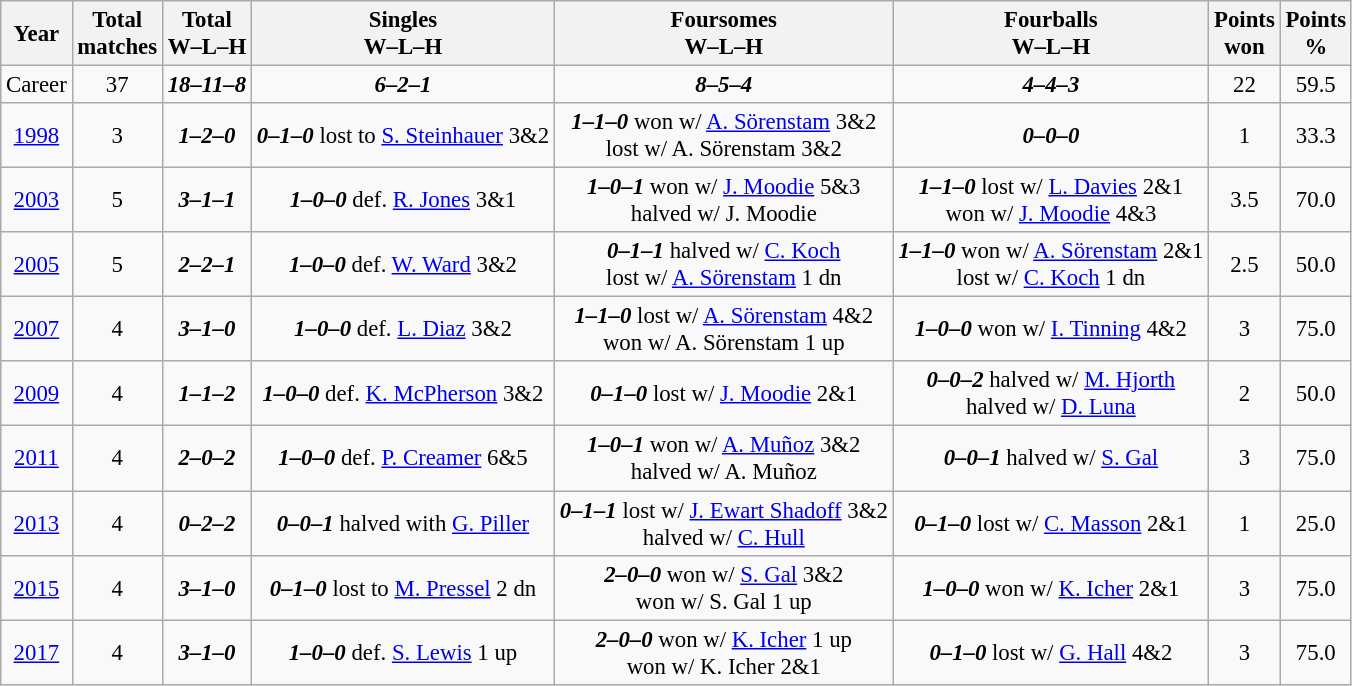<table class="wikitable" style="text-align:center; font-size: 95%;">
<tr>
<th>Year</th>
<th>Total<br>matches</th>
<th>Total<br>W–L–H</th>
<th>Singles<br>W–L–H</th>
<th>Foursomes<br>W–L–H</th>
<th>Fourballs<br>W–L–H</th>
<th>Points<br>won</th>
<th>Points<br>%</th>
</tr>
<tr>
<td>Career</td>
<td>37</td>
<td><strong><em>18–11–8</em></strong></td>
<td><strong><em>6–2–1</em></strong></td>
<td><strong><em>8–5–4</em></strong></td>
<td><strong><em>4–4–3</em></strong></td>
<td>22</td>
<td>59.5</td>
</tr>
<tr>
<td><a href='#'>1998</a></td>
<td>3</td>
<td><strong><em>1–2–0</em></strong></td>
<td><strong><em>0–1–0</em></strong>	lost to <a href='#'>S. Steinhauer</a> 3&2</td>
<td><strong><em>1–1–0</em></strong>	won w/ <a href='#'>A. Sörenstam</a> 3&2<br>lost w/ A. Sörenstam 3&2</td>
<td><strong><em>0–0–0</em></strong></td>
<td>1</td>
<td>33.3</td>
</tr>
<tr>
<td><a href='#'>2003</a></td>
<td>5</td>
<td><strong><em>3–1–1</em></strong></td>
<td><strong><em>1–0–0</em></strong>	def. <a href='#'>R. Jones</a> 3&1</td>
<td><strong><em>1–0–1</em></strong>	won w/ <a href='#'>J. Moodie</a> 5&3<br>halved w/ J. Moodie</td>
<td><strong><em>1–1–0</em></strong>	lost w/ <a href='#'>L. Davies</a> 2&1<br>won w/ <a href='#'>J. Moodie</a> 4&3</td>
<td>3.5</td>
<td>70.0</td>
</tr>
<tr>
<td><a href='#'>2005</a></td>
<td>5</td>
<td><strong><em>2–2–1</em></strong></td>
<td><strong><em>1–0–0</em></strong>	def. <a href='#'>W. Ward</a> 3&2</td>
<td><strong><em>0–1–1</em></strong>	halved w/ <a href='#'>C. Koch</a><br>lost w/ <a href='#'>A. Sörenstam</a> 1 dn</td>
<td><strong><em>1–1–0</em></strong>	won w/ <a href='#'>A. Sörenstam</a> 2&1<br>lost w/ <a href='#'>C. Koch</a> 1 dn</td>
<td>2.5</td>
<td>50.0</td>
</tr>
<tr>
<td><a href='#'>2007</a></td>
<td>4</td>
<td><strong><em>3–1–0</em></strong></td>
<td><strong><em>1–0–0</em></strong>	def. <a href='#'>L. Diaz</a> 3&2</td>
<td><strong><em>1–1–0</em></strong>	lost w/ <a href='#'>A. Sörenstam</a> 4&2<br> won w/ A. Sörenstam 1 up</td>
<td><strong><em>1–0–0</em></strong>	won w/ <a href='#'>I. Tinning</a> 4&2</td>
<td>3</td>
<td>75.0</td>
</tr>
<tr>
<td><a href='#'>2009</a></td>
<td>4</td>
<td><strong><em>1–1–2</em></strong></td>
<td><strong><em>1–0–0</em></strong> def. <a href='#'>K. McPherson</a> 3&2</td>
<td><strong><em>0–1–0</em></strong> lost w/ <a href='#'>J. Moodie</a> 2&1</td>
<td><strong><em>0–0–2</em></strong> halved w/ <a href='#'>M. Hjorth</a><br>halved w/ <a href='#'>D. Luna</a></td>
<td>2</td>
<td>50.0</td>
</tr>
<tr>
<td><a href='#'>2011</a></td>
<td>4</td>
<td><strong><em>2–0–2</em></strong></td>
<td><strong><em>1–0–0</em></strong> def. <a href='#'>P. Creamer</a> 6&5</td>
<td><strong><em>1–0–1</em></strong> won w/ <a href='#'>A. Muñoz</a> 3&2<br>halved w/ A. Muñoz</td>
<td><strong><em>0–0–1</em></strong> halved w/ <a href='#'>S. Gal</a></td>
<td>3</td>
<td>75.0</td>
</tr>
<tr>
<td><a href='#'>2013</a></td>
<td>4</td>
<td><strong><em>0–2–2</em></strong></td>
<td><strong><em>0–0–1</em></strong> halved with <a href='#'>G. Piller</a></td>
<td><strong><em>0–1–1</em></strong> lost w/ <a href='#'>J. Ewart Shadoff</a> 3&2<br>halved w/ <a href='#'>C. Hull</a></td>
<td><strong><em>0–1–0</em></strong> lost w/ <a href='#'>C. Masson</a> 2&1</td>
<td>1</td>
<td>25.0</td>
</tr>
<tr>
<td><a href='#'>2015</a></td>
<td>4</td>
<td><strong><em>3–1–0</em></strong></td>
<td><strong><em>0–1–0</em></strong> lost to <a href='#'>M. Pressel</a> 2 dn</td>
<td><strong><em>2–0–0</em></strong> won w/ <a href='#'>S. Gal</a> 3&2<br>won w/ S. Gal 1 up</td>
<td><strong><em>1–0–0</em></strong> won w/ <a href='#'>K. Icher</a> 2&1</td>
<td>3</td>
<td>75.0</td>
</tr>
<tr>
<td><a href='#'>2017</a></td>
<td>4</td>
<td><strong><em>3–1–0</em></strong></td>
<td><strong><em>1–0–0</em></strong> def. <a href='#'>S. Lewis</a> 1 up</td>
<td><strong><em>2–0–0</em></strong> won w/ <a href='#'>K. Icher</a> 1 up<br>won w/ K. Icher 2&1</td>
<td><strong><em>0–1–0</em></strong> lost w/ <a href='#'>G. Hall</a> 4&2</td>
<td>3</td>
<td>75.0</td>
</tr>
</table>
